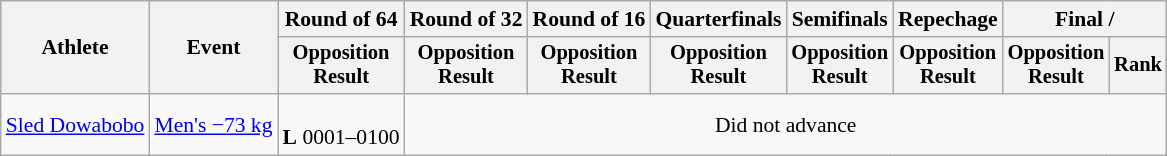<table class="wikitable" style="font-size:90%">
<tr>
<th rowspan="2">Athlete</th>
<th rowspan="2">Event</th>
<th>Round of 64</th>
<th>Round of 32</th>
<th>Round of 16</th>
<th>Quarterfinals</th>
<th>Semifinals</th>
<th>Repechage</th>
<th colspan="2">Final / </th>
</tr>
<tr style="font-size:95%">
<th>Opposition<br>Result</th>
<th>Opposition<br>Result</th>
<th>Opposition<br>Result</th>
<th>Opposition<br>Result</th>
<th>Opposition<br>Result</th>
<th>Opposition<br>Result</th>
<th>Opposition<br>Result</th>
<th>Rank</th>
</tr>
<tr align="center">
<td align="left"><a href='#'>Sled Dowabobo</a></td>
<td align="left"><a href='#'>Men's −73 kg</a></td>
<td><br><strong>L</strong> 0001–0100</td>
<td colspan="7">Did not advance</td>
</tr>
</table>
